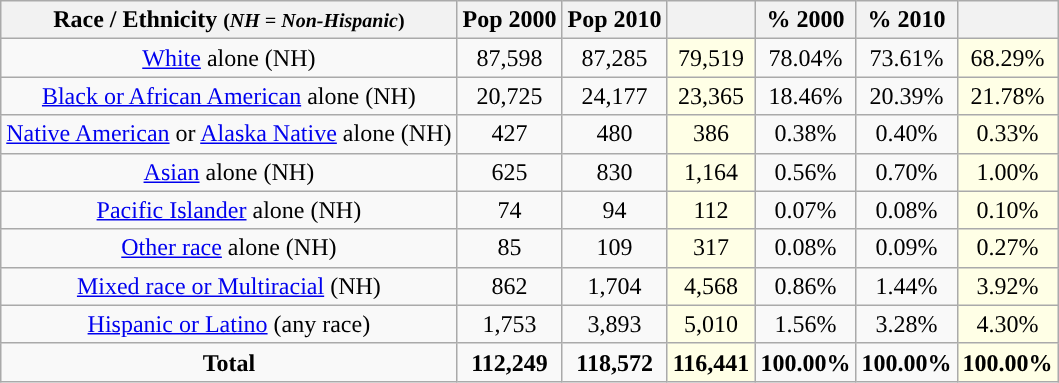<table class="wikitable" style="text-align:center;">
<tr>
<th>Race / Ethnicity <small>(<em>NH = Non-Hispanic</em>)</small></th>
<th>Pop 2000</th>
<th>Pop 2010</th>
<th></th>
<th>% 2000</th>
<th>% 2010</th>
<th></th>
</tr>
<tr>
<td><a href='#'>White</a> alone (NH)</td>
<td>87,598</td>
<td>87,285</td>
<td style='background: #ffffe6;'>79,519</td>
<td>78.04%</td>
<td>73.61%</td>
<td style='background: #ffffe6;'>68.29%</td>
</tr>
<tr>
<td><a href='#'>Black or African American</a> alone (NH)</td>
<td>20,725</td>
<td>24,177</td>
<td style='background: #ffffe6;'>23,365</td>
<td>18.46%</td>
<td>20.39%</td>
<td style='background: #ffffe6;'>21.78%</td>
</tr>
<tr>
<td><a href='#'>Native American</a> or <a href='#'>Alaska Native</a> alone (NH)</td>
<td>427</td>
<td>480</td>
<td style='background: #ffffe6;'>386</td>
<td>0.38%</td>
<td>0.40%</td>
<td style='background: #ffffe6;'>0.33%</td>
</tr>
<tr>
<td><a href='#'>Asian</a> alone (NH)</td>
<td>625</td>
<td>830</td>
<td style='background: #ffffe6;'>1,164</td>
<td>0.56%</td>
<td>0.70%</td>
<td style='background: #ffffe6;'>1.00%</td>
</tr>
<tr>
<td><a href='#'>Pacific Islander</a> alone (NH)</td>
<td>74</td>
<td>94</td>
<td style='background: #ffffe6;'>112</td>
<td>0.07%</td>
<td>0.08%</td>
<td style='background: #ffffe6;'>0.10%</td>
</tr>
<tr>
<td><a href='#'>Other race</a> alone (NH)</td>
<td>85</td>
<td>109</td>
<td style='background: #ffffe6;'>317</td>
<td>0.08%</td>
<td>0.09%</td>
<td style='background: #ffffe6;'>0.27%</td>
</tr>
<tr>
<td><a href='#'>Mixed race or Multiracial</a> (NH)</td>
<td>862</td>
<td>1,704</td>
<td style='background: #ffffe6;'>4,568</td>
<td>0.86%</td>
<td>1.44%</td>
<td style='background: #ffffe6;'>3.92%</td>
</tr>
<tr>
<td><a href='#'>Hispanic or Latino</a> (any race)</td>
<td>1,753</td>
<td>3,893</td>
<td style='background: #ffffe6;'>5,010</td>
<td>1.56%</td>
<td>3.28%</td>
<td style='background: #ffffe6;'>4.30%</td>
</tr>
<tr>
<td><strong>Total</strong></td>
<td><strong>112,249</strong></td>
<td><strong>118,572</strong></td>
<td style='background: #ffffe6;'><strong>116,441</strong></td>
<td><strong>100.00%</strong></td>
<td><strong>100.00%</strong></td>
<td style='background: #ffffe6;'><strong>100.00%</strong></td>
</tr>
</table>
